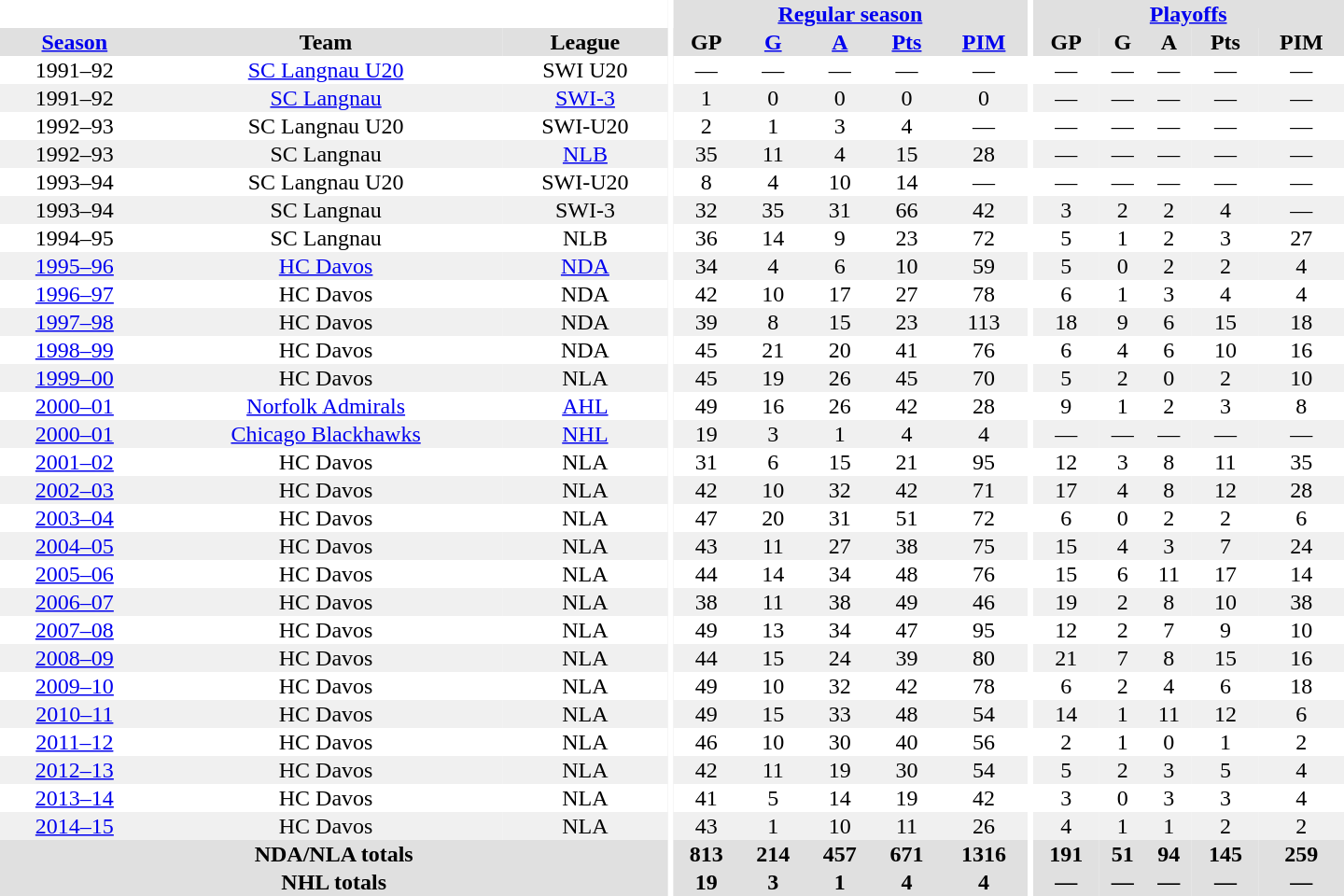<table border="0" cellpadding="1" cellspacing="0" style="text-align:center; width:60em">
<tr bgcolor="#e0e0e0">
<th colspan="3" bgcolor="#ffffff"></th>
<th rowspan="100" bgcolor="#ffffff"></th>
<th colspan="5"><a href='#'>Regular season</a></th>
<th rowspan="100" bgcolor="#ffffff"></th>
<th colspan="5"><a href='#'>Playoffs</a></th>
</tr>
<tr bgcolor="#e0e0e0">
<th><a href='#'>Season</a></th>
<th>Team</th>
<th>League</th>
<th>GP</th>
<th><a href='#'>G</a></th>
<th><a href='#'>A</a></th>
<th><a href='#'>Pts</a></th>
<th><a href='#'>PIM</a></th>
<th>GP</th>
<th>G</th>
<th>A</th>
<th>Pts</th>
<th>PIM</th>
</tr>
<tr>
<td>1991–92</td>
<td><a href='#'>SC Langnau U20</a></td>
<td>SWI U20</td>
<td>—</td>
<td>—</td>
<td>—</td>
<td>—</td>
<td>—</td>
<td>—</td>
<td>—</td>
<td>—</td>
<td>—</td>
<td>—</td>
</tr>
<tr bgcolor="#f0f0f0">
<td>1991–92</td>
<td><a href='#'>SC Langnau</a></td>
<td><a href='#'>SWI-3</a></td>
<td>1</td>
<td>0</td>
<td>0</td>
<td>0</td>
<td>0</td>
<td>—</td>
<td>—</td>
<td>—</td>
<td>—</td>
<td>—</td>
</tr>
<tr>
<td>1992–93</td>
<td>SC Langnau U20</td>
<td>SWI-U20</td>
<td>2</td>
<td>1</td>
<td>3</td>
<td>4</td>
<td>—</td>
<td>—</td>
<td>—</td>
<td>—</td>
<td>—</td>
<td>—</td>
</tr>
<tr bgcolor="#f0f0f0">
<td>1992–93</td>
<td>SC Langnau</td>
<td><a href='#'>NLB</a></td>
<td>35</td>
<td>11</td>
<td>4</td>
<td>15</td>
<td>28</td>
<td>—</td>
<td>—</td>
<td>—</td>
<td>—</td>
<td>—</td>
</tr>
<tr>
<td>1993–94</td>
<td>SC Langnau U20</td>
<td>SWI-U20</td>
<td>8</td>
<td>4</td>
<td>10</td>
<td>14</td>
<td>—</td>
<td>—</td>
<td>—</td>
<td>—</td>
<td>—</td>
<td>—</td>
</tr>
<tr bgcolor="#f0f0f0">
<td>1993–94</td>
<td>SC Langnau</td>
<td>SWI-3</td>
<td>32</td>
<td>35</td>
<td>31</td>
<td>66</td>
<td>42</td>
<td>3</td>
<td>2</td>
<td>2</td>
<td>4</td>
<td>—</td>
</tr>
<tr>
<td>1994–95</td>
<td>SC Langnau</td>
<td>NLB</td>
<td>36</td>
<td>14</td>
<td>9</td>
<td>23</td>
<td>72</td>
<td>5</td>
<td>1</td>
<td>2</td>
<td>3</td>
<td>27</td>
</tr>
<tr bgcolor="#f0f0f0">
<td><a href='#'>1995–96</a></td>
<td><a href='#'>HC Davos</a></td>
<td><a href='#'>NDA</a></td>
<td>34</td>
<td>4</td>
<td>6</td>
<td>10</td>
<td>59</td>
<td>5</td>
<td>0</td>
<td>2</td>
<td>2</td>
<td>4</td>
</tr>
<tr>
<td><a href='#'>1996–97</a></td>
<td>HC Davos</td>
<td>NDA</td>
<td>42</td>
<td>10</td>
<td>17</td>
<td>27</td>
<td>78</td>
<td>6</td>
<td>1</td>
<td>3</td>
<td>4</td>
<td>4</td>
</tr>
<tr bgcolor="#f0f0f0">
<td><a href='#'>1997–98</a></td>
<td>HC Davos</td>
<td>NDA</td>
<td>39</td>
<td>8</td>
<td>15</td>
<td>23</td>
<td>113</td>
<td>18</td>
<td>9</td>
<td>6</td>
<td>15</td>
<td>18</td>
</tr>
<tr>
<td><a href='#'>1998–99</a></td>
<td>HC Davos</td>
<td>NDA</td>
<td>45</td>
<td>21</td>
<td>20</td>
<td>41</td>
<td>76</td>
<td>6</td>
<td>4</td>
<td>6</td>
<td>10</td>
<td>16</td>
</tr>
<tr bgcolor="#f0f0f0">
<td><a href='#'>1999–00</a></td>
<td>HC Davos</td>
<td>NLA</td>
<td>45</td>
<td>19</td>
<td>26</td>
<td>45</td>
<td>70</td>
<td>5</td>
<td>2</td>
<td>0</td>
<td>2</td>
<td>10</td>
</tr>
<tr>
<td><a href='#'>2000–01</a></td>
<td><a href='#'>Norfolk Admirals</a></td>
<td><a href='#'>AHL</a></td>
<td>49</td>
<td>16</td>
<td>26</td>
<td>42</td>
<td>28</td>
<td>9</td>
<td>1</td>
<td>2</td>
<td>3</td>
<td>8</td>
</tr>
<tr bgcolor="#f0f0f0">
<td><a href='#'>2000–01</a></td>
<td><a href='#'>Chicago Blackhawks</a></td>
<td><a href='#'>NHL</a></td>
<td>19</td>
<td>3</td>
<td>1</td>
<td>4</td>
<td>4</td>
<td>—</td>
<td>—</td>
<td>—</td>
<td>—</td>
<td>—</td>
</tr>
<tr>
<td><a href='#'>2001–02</a></td>
<td>HC Davos</td>
<td>NLA</td>
<td>31</td>
<td>6</td>
<td>15</td>
<td>21</td>
<td>95</td>
<td>12</td>
<td>3</td>
<td>8</td>
<td>11</td>
<td>35</td>
</tr>
<tr bgcolor="#f0f0f0">
<td><a href='#'>2002–03</a></td>
<td>HC Davos</td>
<td>NLA</td>
<td>42</td>
<td>10</td>
<td>32</td>
<td>42</td>
<td>71</td>
<td>17</td>
<td>4</td>
<td>8</td>
<td>12</td>
<td>28</td>
</tr>
<tr>
<td><a href='#'>2003–04</a></td>
<td>HC Davos</td>
<td>NLA</td>
<td>47</td>
<td>20</td>
<td>31</td>
<td>51</td>
<td>72</td>
<td>6</td>
<td>0</td>
<td>2</td>
<td>2</td>
<td>6</td>
</tr>
<tr bgcolor="#f0f0f0">
<td><a href='#'>2004–05</a></td>
<td>HC Davos</td>
<td>NLA</td>
<td>43</td>
<td>11</td>
<td>27</td>
<td>38</td>
<td>75</td>
<td>15</td>
<td>4</td>
<td>3</td>
<td>7</td>
<td>24</td>
</tr>
<tr>
<td><a href='#'>2005–06</a></td>
<td>HC Davos</td>
<td>NLA</td>
<td>44</td>
<td>14</td>
<td>34</td>
<td>48</td>
<td>76</td>
<td>15</td>
<td>6</td>
<td>11</td>
<td>17</td>
<td>14</td>
</tr>
<tr bgcolor="#f0f0f0">
<td><a href='#'>2006–07</a></td>
<td>HC Davos</td>
<td>NLA</td>
<td>38</td>
<td>11</td>
<td>38</td>
<td>49</td>
<td>46</td>
<td>19</td>
<td>2</td>
<td>8</td>
<td>10</td>
<td>38</td>
</tr>
<tr>
<td><a href='#'>2007–08</a></td>
<td>HC Davos</td>
<td>NLA</td>
<td>49</td>
<td>13</td>
<td>34</td>
<td>47</td>
<td>95</td>
<td>12</td>
<td>2</td>
<td>7</td>
<td>9</td>
<td>10</td>
</tr>
<tr bgcolor="#f0f0f0">
<td><a href='#'>2008–09</a></td>
<td>HC Davos</td>
<td>NLA</td>
<td>44</td>
<td>15</td>
<td>24</td>
<td>39</td>
<td>80</td>
<td>21</td>
<td>7</td>
<td>8</td>
<td>15</td>
<td>16</td>
</tr>
<tr>
<td><a href='#'>2009–10</a></td>
<td>HC Davos</td>
<td>NLA</td>
<td>49</td>
<td>10</td>
<td>32</td>
<td>42</td>
<td>78</td>
<td>6</td>
<td>2</td>
<td>4</td>
<td>6</td>
<td>18</td>
</tr>
<tr bgcolor="#f0f0f0">
<td><a href='#'>2010–11</a></td>
<td>HC Davos</td>
<td>NLA</td>
<td>49</td>
<td>15</td>
<td>33</td>
<td>48</td>
<td>54</td>
<td>14</td>
<td>1</td>
<td>11</td>
<td>12</td>
<td>6</td>
</tr>
<tr>
<td><a href='#'>2011–12</a></td>
<td>HC Davos</td>
<td>NLA</td>
<td>46</td>
<td>10</td>
<td>30</td>
<td>40</td>
<td>56</td>
<td>2</td>
<td>1</td>
<td>0</td>
<td>1</td>
<td>2</td>
</tr>
<tr bgcolor="#f0f0f0">
<td><a href='#'>2012–13</a></td>
<td>HC Davos</td>
<td>NLA</td>
<td>42</td>
<td>11</td>
<td>19</td>
<td>30</td>
<td>54</td>
<td>5</td>
<td>2</td>
<td>3</td>
<td>5</td>
<td>4</td>
</tr>
<tr>
<td><a href='#'>2013–14</a></td>
<td>HC Davos</td>
<td>NLA</td>
<td>41</td>
<td>5</td>
<td>14</td>
<td>19</td>
<td>42</td>
<td>3</td>
<td>0</td>
<td>3</td>
<td>3</td>
<td>4</td>
</tr>
<tr bgcolor="#f0f0f0">
<td><a href='#'>2014–15</a></td>
<td>HC Davos</td>
<td>NLA</td>
<td>43</td>
<td>1</td>
<td>10</td>
<td>11</td>
<td>26</td>
<td>4</td>
<td>1</td>
<td>1</td>
<td>2</td>
<td>2</td>
</tr>
<tr bgcolor="#e0e0e0">
<th colspan="3">NDA/NLA totals</th>
<th>813</th>
<th>214</th>
<th>457</th>
<th>671</th>
<th>1316</th>
<th>191</th>
<th>51</th>
<th>94</th>
<th>145</th>
<th>259</th>
</tr>
<tr bgcolor="#e0e0e0">
<th colspan="3">NHL totals</th>
<th>19</th>
<th>3</th>
<th>1</th>
<th>4</th>
<th>4</th>
<th>—</th>
<th>—</th>
<th>—</th>
<th>—</th>
<th>—</th>
</tr>
</table>
